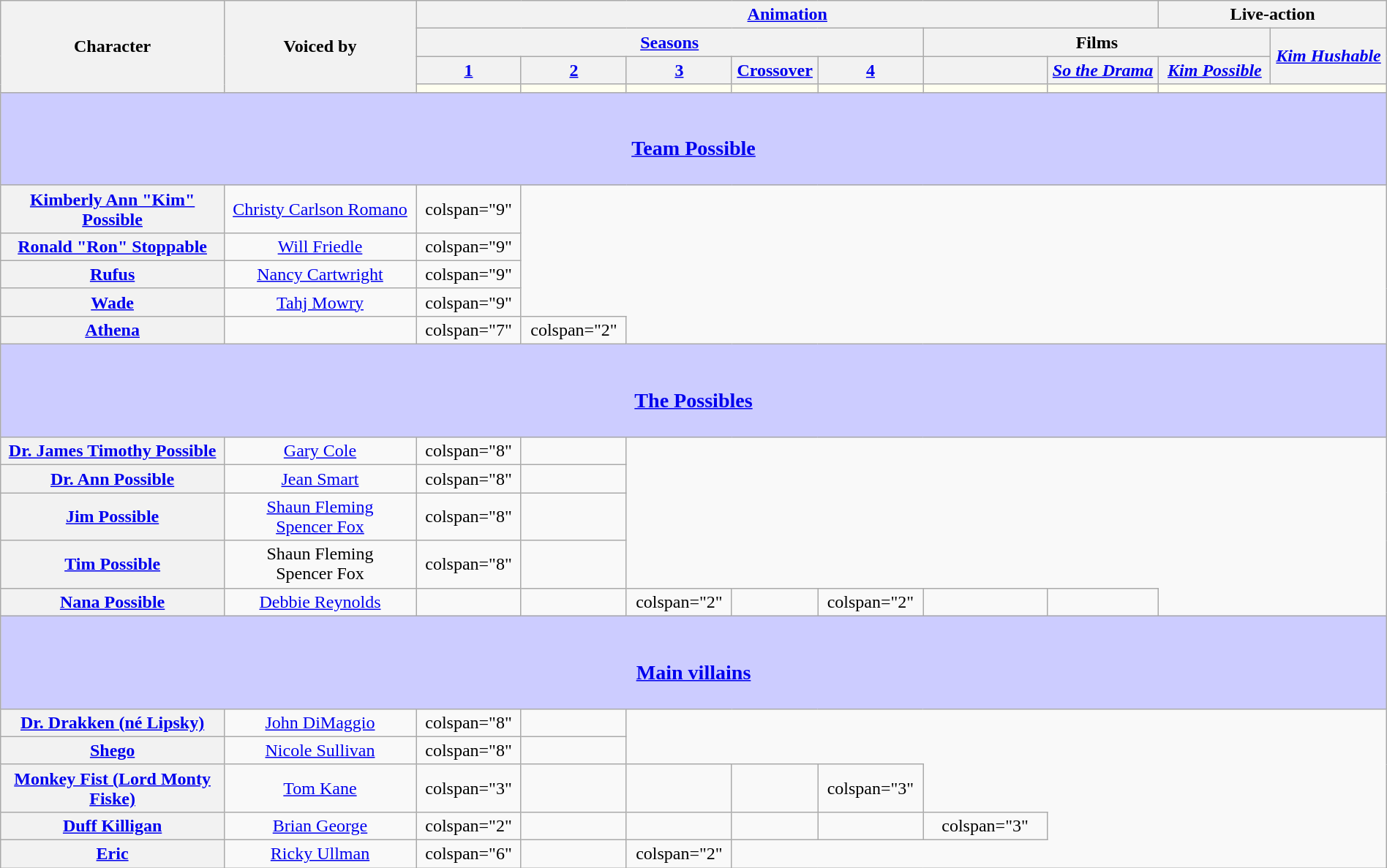<table class="wikitable" style="text-align:center; width:100%">
<tr>
<th scope="col" rowspan="4" style="width:14%;">Character</th>
<th scope="col" rowspan="4" style="width:12%;">Voiced by</th>
<th scope="col" colspan="7"><a href='#'>Animation</a></th>
<th scope="col" colspan="2">Live-action</th>
</tr>
<tr>
<th scope="col" colspan="5"><a href='#'>Seasons</a></th>
<th scope="col" colspan="3">Films</th>
<th scope="col" rowspan="2" style="width:7.25%;"><em><a href='#'>Kim Hushable</a></em></th>
</tr>
<tr>
<th scope="col" style="width:5%;"><a href='#'>1</a></th>
<th scope="col" style="width:5%;"><a href='#'>2</a></th>
<th scope="col" style="width:5%;"><a href='#'>3</a></th>
<th scope="col" style="width:1%;"><a href='#'>Crossover</a></th>
<th scope="col" style="width:5%;"><a href='#'>4</a></th>
<th scope="col" style="width:7.75%;"><em><a href='#'> </a></em></th>
<th scope="col" style="width:7%;"><em><a href='#'>So the Drama</a></em></th>
<th scope="col" style="width:7%;"><em><a href='#'>Kim Possible</a></em></th>
</tr>
<tr>
<td style="background:ivory;"></td>
<td style="background:ivory;"></td>
<td style="background:ivory;"></td>
<td style="background:ivory;"></td>
<td style="background:ivory;"></td>
<td style="background:ivory;"></td>
<td style="background:ivory;"></td>
<td colspan="2" style="background:ivory;"></td>
</tr>
<tr>
<th colspan="11" style="background:#ccccff;"><br><h3><a href='#'>Team Possible</a></h3></th>
</tr>
<tr>
<th scope="row"><a href='#'>Kimberly Ann "Kim" Possible</a></th>
<td><a href='#'>Christy Carlson Romano</a></td>
<td>colspan="9" </td>
</tr>
<tr>
<th scope="row"><a href='#'>Ronald "Ron" Stoppable</a></th>
<td><a href='#'>Will Friedle</a></td>
<td>colspan="9" </td>
</tr>
<tr>
<th scope="row"><a href='#'>Rufus</a></th>
<td><a href='#'>Nancy Cartwright</a></td>
<td>colspan="9" </td>
</tr>
<tr>
<th scope="row"><a href='#'>Wade</a></th>
<td><a href='#'>Tahj Mowry</a></td>
<td>colspan="9" </td>
</tr>
<tr>
<th scope="row"><a href='#'>Athena</a></th>
<td></td>
<td>colspan="7" </td>
<td>colspan="2" </td>
</tr>
<tr>
<th colspan="11" style="background:#ccccff;"><br><h3><a href='#'>The Possibles</a></h3></th>
</tr>
<tr>
<th scope="row"><a href='#'>Dr. James Timothy Possible</a></th>
<td><a href='#'>Gary Cole</a></td>
<td>colspan="8" </td>
<td></td>
</tr>
<tr>
<th scope="row"><a href='#'>Dr. Ann Possible</a></th>
<td><a href='#'>Jean Smart</a></td>
<td>colspan="8" </td>
<td></td>
</tr>
<tr>
<th scope="row"><a href='#'>Jim Possible</a></th>
<td><a href='#'>Shaun Fleming</a> <br><a href='#'>Spencer Fox</a> </td>
<td>colspan="8" </td>
<td></td>
</tr>
<tr>
<th scope="row"><a href='#'>Tim Possible</a></th>
<td>Shaun Fleming <br>Spencer Fox </td>
<td>colspan="8" </td>
<td></td>
</tr>
<tr>
<th scope="row"><a href='#'>Nana Possible</a></th>
<td><a href='#'>Debbie Reynolds</a></td>
<td></td>
<td></td>
<td>colspan="2" </td>
<td></td>
<td>colspan="2" </td>
<td></td>
<td></td>
</tr>
<tr>
<th colspan="11" style="background:#ccccff;"><br><h3><a href='#'>Main villains</a></h3></th>
</tr>
<tr>
<th scope="row"><a href='#'>Dr. Drakken (né Lipsky)</a></th>
<td><a href='#'>John DiMaggio</a></td>
<td>colspan="8" </td>
<td></td>
</tr>
<tr>
<th scope="row"><a href='#'>Shego</a></th>
<td><a href='#'>Nicole Sullivan</a></td>
<td>colspan="8" </td>
<td></td>
</tr>
<tr>
<th scope="row"><a href='#'>Monkey Fist (Lord Monty Fiske)</a></th>
<td><a href='#'>Tom Kane</a></td>
<td>colspan="3" </td>
<td></td>
<td></td>
<td></td>
<td>colspan="3" </td>
</tr>
<tr>
<th scope="row"><a href='#'>Duff Killigan</a></th>
<td><a href='#'>Brian George</a></td>
<td>colspan="2" </td>
<td></td>
<td></td>
<td></td>
<td></td>
<td>colspan="3" </td>
</tr>
<tr>
<th scope="row"><a href='#'>Eric</a></th>
<td><a href='#'>Ricky Ullman</a></td>
<td>colspan="6" </td>
<td></td>
<td>colspan="2" </td>
</tr>
</table>
